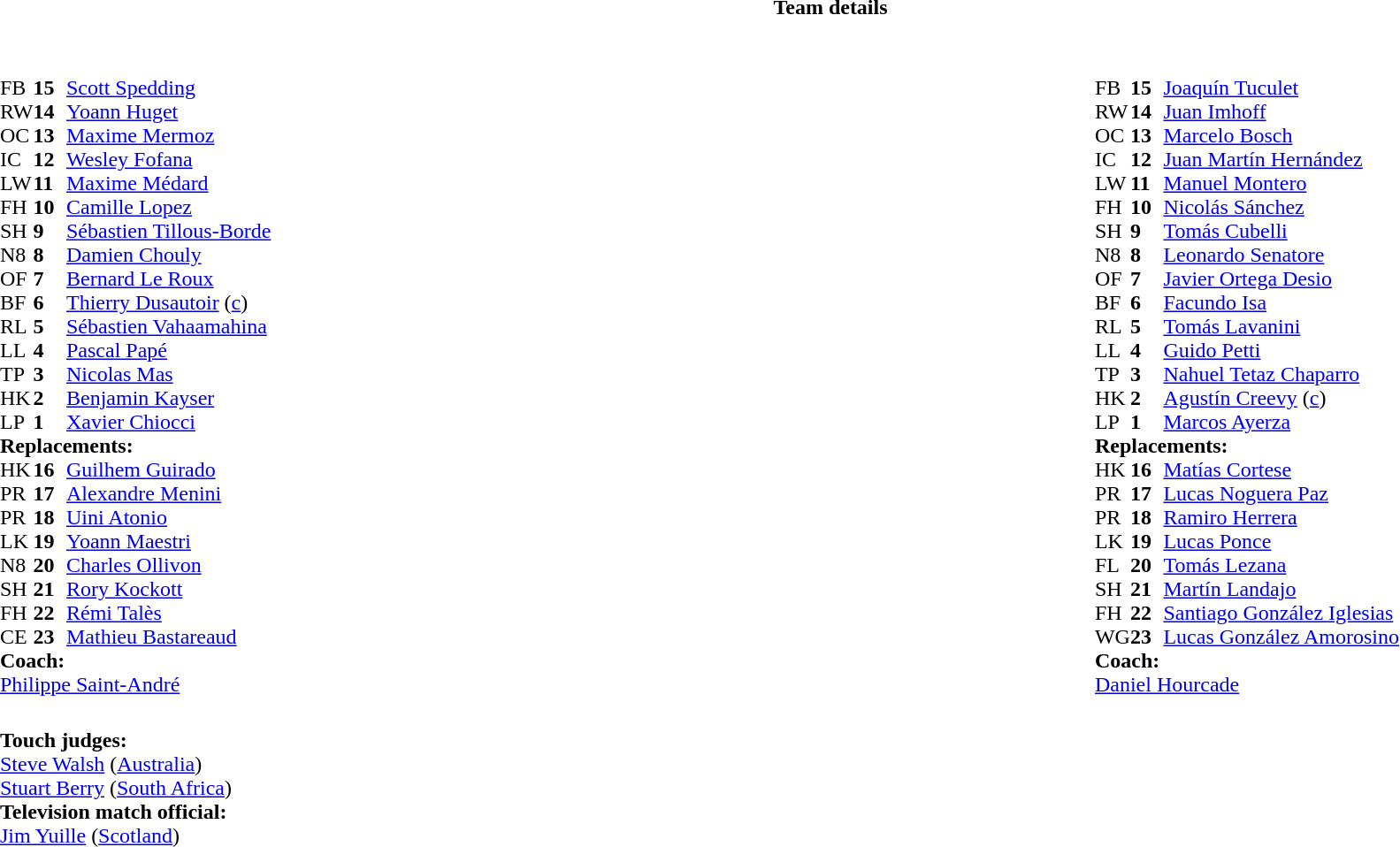<table border="0" width="100%" class="collapsible collapsed">
<tr>
<th>Team details</th>
</tr>
<tr>
<td><br><table width="100%">
<tr>
<td valign="top" width="50%"><br><table style="font-size: 100%" cellspacing="0" cellpadding="0">
<tr>
<th width="25"></th>
<th width="25"></th>
</tr>
<tr>
<td>FB</td>
<td><strong>15</strong></td>
<td><a href='#'>Scott Spedding</a></td>
</tr>
<tr>
<td>RW</td>
<td><strong>14</strong></td>
<td><a href='#'>Yoann Huget</a></td>
</tr>
<tr>
<td>OC</td>
<td><strong>13</strong></td>
<td><a href='#'>Maxime Mermoz</a></td>
<td></td>
<td></td>
<td></td>
</tr>
<tr>
<td>IC</td>
<td><strong>12</strong></td>
<td><a href='#'>Wesley Fofana</a></td>
</tr>
<tr>
<td>LW</td>
<td><strong>11</strong></td>
<td><a href='#'>Maxime Médard</a></td>
<td></td>
<td></td>
<td></td>
</tr>
<tr>
<td>FH</td>
<td><strong>10</strong></td>
<td><a href='#'>Camille Lopez</a></td>
<td></td>
<td></td>
</tr>
<tr>
<td>SH</td>
<td><strong>9</strong></td>
<td><a href='#'>Sébastien Tillous-Borde</a></td>
<td></td>
<td></td>
</tr>
<tr>
<td>N8</td>
<td><strong>8</strong></td>
<td><a href='#'>Damien Chouly</a></td>
<td></td>
<td></td>
</tr>
<tr>
<td>OF</td>
<td><strong>7</strong></td>
<td><a href='#'>Bernard Le Roux</a></td>
</tr>
<tr>
<td>BF</td>
<td><strong>6</strong></td>
<td><a href='#'>Thierry Dusautoir</a> (<a href='#'>c</a>)</td>
</tr>
<tr>
<td>RL</td>
<td><strong>5</strong></td>
<td><a href='#'>Sébastien Vahaamahina</a></td>
<td></td>
<td></td>
</tr>
<tr>
<td>LL</td>
<td><strong>4</strong></td>
<td><a href='#'>Pascal Papé</a></td>
</tr>
<tr>
<td>TP</td>
<td><strong>3</strong></td>
<td><a href='#'>Nicolas Mas</a></td>
<td></td>
<td></td>
</tr>
<tr>
<td>HK</td>
<td><strong>2</strong></td>
<td><a href='#'>Benjamin Kayser</a></td>
<td></td>
<td></td>
</tr>
<tr>
<td>LP</td>
<td><strong>1</strong></td>
<td><a href='#'>Xavier Chiocci</a></td>
<td></td>
<td></td>
</tr>
<tr>
<td colspan=3><strong>Replacements:</strong></td>
</tr>
<tr>
<td>HK</td>
<td><strong>16</strong></td>
<td><a href='#'>Guilhem Guirado</a></td>
<td></td>
<td></td>
</tr>
<tr>
<td>PR</td>
<td><strong>17</strong></td>
<td><a href='#'>Alexandre Menini</a></td>
<td></td>
<td></td>
</tr>
<tr>
<td>PR</td>
<td><strong>18</strong></td>
<td><a href='#'>Uini Atonio</a></td>
<td></td>
<td></td>
</tr>
<tr>
<td>LK</td>
<td><strong>19</strong></td>
<td><a href='#'>Yoann Maestri</a></td>
<td></td>
<td></td>
</tr>
<tr>
<td>N8</td>
<td><strong>20</strong></td>
<td><a href='#'>Charles Ollivon</a></td>
<td></td>
<td></td>
</tr>
<tr>
<td>SH</td>
<td><strong>21</strong></td>
<td><a href='#'>Rory Kockott</a></td>
<td></td>
<td></td>
</tr>
<tr>
<td>FH</td>
<td><strong>22</strong></td>
<td><a href='#'>Rémi Talès</a></td>
<td></td>
<td></td>
</tr>
<tr>
<td>CE</td>
<td><strong>23</strong></td>
<td><a href='#'>Mathieu Bastareaud</a></td>
<td></td>
<td></td>
</tr>
<tr>
<td colspan=3><strong>Coach:</strong></td>
</tr>
<tr>
<td colspan="4"> <a href='#'>Philippe Saint-André</a></td>
</tr>
</table>
</td>
<td valign="top" width="50%"><br><table style="font-size: 100%" cellspacing="0" cellpadding="0" align="center">
<tr>
<th width="25"></th>
<th width="25"></th>
</tr>
<tr>
<td>FB</td>
<td><strong>15</strong></td>
<td><a href='#'>Joaquín Tuculet</a></td>
<td></td>
<td></td>
</tr>
<tr>
<td>RW</td>
<td><strong>14</strong></td>
<td><a href='#'>Juan Imhoff</a></td>
</tr>
<tr>
<td>OC</td>
<td><strong>13</strong></td>
<td><a href='#'>Marcelo Bosch</a></td>
<td></td>
<td></td>
</tr>
<tr>
<td>IC</td>
<td><strong>12</strong></td>
<td><a href='#'>Juan Martín Hernández</a></td>
</tr>
<tr>
<td>LW</td>
<td><strong>11</strong></td>
<td><a href='#'>Manuel Montero</a></td>
</tr>
<tr>
<td>FH</td>
<td><strong>10</strong></td>
<td><a href='#'>Nicolás Sánchez</a></td>
</tr>
<tr>
<td>SH</td>
<td><strong>9</strong></td>
<td><a href='#'>Tomás Cubelli</a></td>
<td></td>
<td></td>
</tr>
<tr>
<td>N8</td>
<td><strong>8</strong></td>
<td><a href='#'>Leonardo Senatore</a></td>
<td></td>
<td></td>
</tr>
<tr>
<td>OF</td>
<td><strong>7</strong></td>
<td><a href='#'>Javier Ortega Desio</a></td>
</tr>
<tr>
<td>BF</td>
<td><strong>6</strong></td>
<td><a href='#'>Facundo Isa</a></td>
</tr>
<tr>
<td>RL</td>
<td><strong>5</strong></td>
<td><a href='#'>Tomás Lavanini</a></td>
</tr>
<tr>
<td>LL</td>
<td><strong>4</strong></td>
<td><a href='#'>Guido Petti</a></td>
<td></td>
<td></td>
</tr>
<tr>
<td>TP</td>
<td><strong>3</strong></td>
<td><a href='#'>Nahuel Tetaz Chaparro</a></td>
<td></td>
<td></td>
</tr>
<tr>
<td>HK</td>
<td><strong>2</strong></td>
<td><a href='#'>Agustín Creevy</a> (<a href='#'>c</a>)</td>
</tr>
<tr>
<td>LP</td>
<td><strong>1</strong></td>
<td><a href='#'>Marcos Ayerza</a></td>
<td></td>
<td></td>
</tr>
<tr>
<td colspan=3><strong>Replacements:</strong></td>
</tr>
<tr>
<td>HK</td>
<td><strong>16</strong></td>
<td><a href='#'>Matías Cortese</a></td>
</tr>
<tr>
<td>PR</td>
<td><strong>17</strong></td>
<td><a href='#'>Lucas Noguera Paz</a></td>
<td></td>
<td></td>
</tr>
<tr>
<td>PR</td>
<td><strong>18</strong></td>
<td><a href='#'>Ramiro Herrera</a></td>
<td></td>
<td></td>
</tr>
<tr>
<td>LK</td>
<td><strong>19</strong></td>
<td><a href='#'>Lucas Ponce</a></td>
<td></td>
<td></td>
</tr>
<tr>
<td>FL</td>
<td><strong>20</strong></td>
<td><a href='#'>Tomás Lezana</a></td>
<td></td>
<td></td>
</tr>
<tr>
<td>SH</td>
<td><strong>21</strong></td>
<td><a href='#'>Martín Landajo</a></td>
<td></td>
<td></td>
</tr>
<tr>
<td>FH</td>
<td><strong>22</strong></td>
<td><a href='#'>Santiago González Iglesias</a></td>
<td></td>
<td></td>
</tr>
<tr>
<td>WG</td>
<td><strong>23</strong></td>
<td><a href='#'>Lucas González Amorosino</a></td>
<td></td>
<td></td>
</tr>
<tr>
<td colspan=3><strong>Coach:</strong></td>
</tr>
<tr>
<td colspan="4"> <a href='#'>Daniel Hourcade</a></td>
</tr>
</table>
</td>
</tr>
</table>
<table width=100% style="font-size: 100%">
<tr>
<td><br><strong>Touch judges:</strong>
<br><a href='#'>Steve Walsh</a> (<a href='#'>Australia</a>)
<br><a href='#'>Stuart Berry</a> (<a href='#'>South Africa</a>)
<br><strong>Television match official:</strong>
<br><a href='#'>Jim Yuille</a> (<a href='#'>Scotland</a>)</td>
</tr>
</table>
</td>
</tr>
</table>
